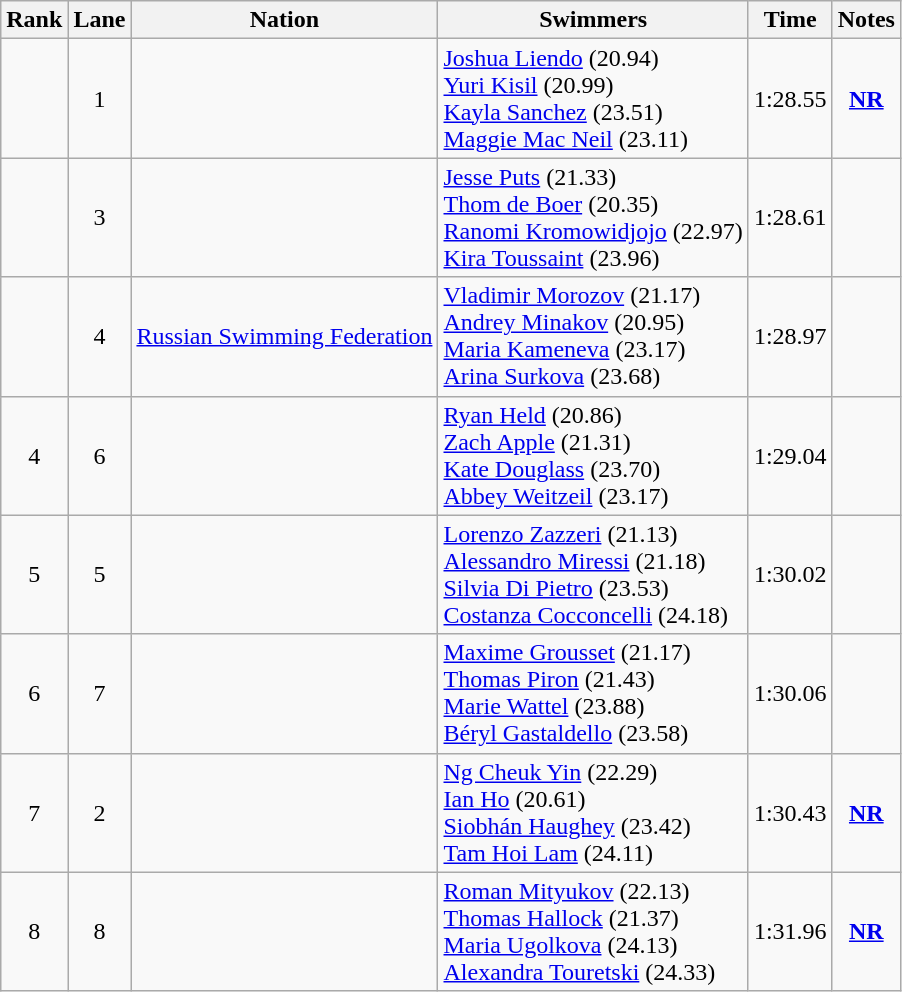<table class="wikitable sortable" style="text-align:center">
<tr>
<th>Rank</th>
<th>Lane</th>
<th>Nation</th>
<th>Swimmers</th>
<th>Time</th>
<th>Notes</th>
</tr>
<tr>
<td></td>
<td>1</td>
<td align=left></td>
<td align=left><a href='#'>Joshua Liendo</a> (20.94)<br><a href='#'>Yuri Kisil</a> (20.99)<br><a href='#'>Kayla Sanchez</a> (23.51)<br><a href='#'>Maggie Mac Neil</a> (23.11)</td>
<td>1:28.55</td>
<td><strong><a href='#'>NR</a></strong></td>
</tr>
<tr>
<td></td>
<td>3</td>
<td align=left></td>
<td align=left><a href='#'>Jesse Puts</a> (21.33)<br><a href='#'>Thom de Boer</a> (20.35)<br><a href='#'>Ranomi Kromowidjojo</a> (22.97)<br><a href='#'>Kira Toussaint</a> (23.96)</td>
<td>1:28.61</td>
<td></td>
</tr>
<tr>
<td></td>
<td>4</td>
<td align=left> <a href='#'>Russian Swimming Federation</a></td>
<td align=left><a href='#'>Vladimir Morozov</a> (21.17)<br><a href='#'>Andrey Minakov</a> (20.95)<br><a href='#'>Maria Kameneva</a> (23.17)<br><a href='#'>Arina Surkova</a> (23.68)</td>
<td>1:28.97</td>
<td></td>
</tr>
<tr>
<td>4</td>
<td>6</td>
<td align=left></td>
<td align=left><a href='#'>Ryan Held</a> (20.86)<br><a href='#'>Zach Apple</a> (21.31)<br><a href='#'>Kate Douglass</a> (23.70)<br><a href='#'>Abbey Weitzeil</a> (23.17)</td>
<td>1:29.04</td>
<td></td>
</tr>
<tr>
<td>5</td>
<td>5</td>
<td align=left></td>
<td align=left><a href='#'>Lorenzo Zazzeri</a> (21.13)<br><a href='#'>Alessandro Miressi</a> (21.18)<br><a href='#'>Silvia Di Pietro</a> (23.53)<br><a href='#'>Costanza Cocconcelli</a> (24.18)</td>
<td>1:30.02</td>
<td></td>
</tr>
<tr>
<td>6</td>
<td>7</td>
<td align=left></td>
<td align=left><a href='#'>Maxime Grousset</a> (21.17)<br><a href='#'>Thomas Piron</a> (21.43)<br><a href='#'>Marie Wattel</a> (23.88)<br><a href='#'>Béryl Gastaldello</a> (23.58)</td>
<td>1:30.06</td>
<td></td>
</tr>
<tr>
<td>7</td>
<td>2</td>
<td align=left></td>
<td align=left><a href='#'>Ng Cheuk Yin</a> (22.29)<br><a href='#'>Ian Ho</a> (20.61)<br><a href='#'>Siobhán Haughey</a> (23.42)<br><a href='#'>Tam Hoi Lam</a> (24.11)</td>
<td>1:30.43</td>
<td><strong><a href='#'>NR</a></strong></td>
</tr>
<tr>
<td>8</td>
<td>8</td>
<td align=left></td>
<td align=left><a href='#'>Roman Mityukov</a> (22.13)<br><a href='#'>Thomas Hallock</a> (21.37)<br><a href='#'>Maria Ugolkova</a> (24.13)<br><a href='#'>Alexandra Touretski</a> (24.33)</td>
<td>1:31.96</td>
<td><strong><a href='#'>NR</a></strong></td>
</tr>
</table>
